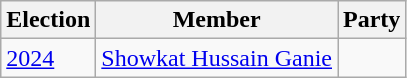<table class="wikitable sortable">
<tr>
<th>Election</th>
<th>Member</th>
<th colspan=2>Party</th>
</tr>
<tr>
<td><a href='#'>2024</a></td>
<td><a href='#'>Showkat Hussain Ganie</a></td>
<td></td>
</tr>
</table>
